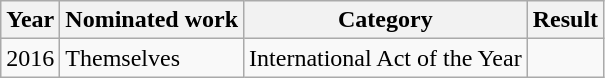<table class="wikitable">
<tr>
<th>Year</th>
<th>Nominated work</th>
<th>Category</th>
<th>Result</th>
</tr>
<tr>
<td>2016</td>
<td>Themselves</td>
<td>International Act of the Year</td>
<td></td>
</tr>
</table>
